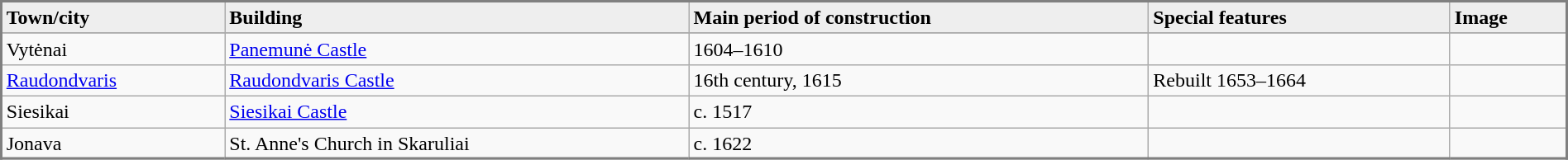<table class="wikitable" style="border: 2px solid gray; border-collapse: collapse;" width="100%">
<tr>
<td bgcolor="#EEEEEE"><strong>Town/city</strong></td>
<td bgcolor="#EEEEEE"><strong>Building</strong></td>
<td bgcolor="#EEEEEE"><strong>Main period of construction</strong></td>
<td bgcolor="#EEEEEE"><strong>Special features</strong></td>
<td bgcolor="#EEEEEE"><strong>Image</strong></td>
</tr>
<tr>
</tr>
<tr>
<td>Vytėnai</td>
<td><a href='#'>Panemunė Castle</a></td>
<td>1604–1610</td>
<td></td>
<td></td>
</tr>
<tr>
<td><a href='#'>Raudondvaris</a></td>
<td><a href='#'>Raudondvaris Castle</a></td>
<td>16th century, 1615</td>
<td>Rebuilt 1653–1664</td>
<td></td>
</tr>
<tr>
<td>Siesikai</td>
<td><a href='#'>Siesikai Castle</a></td>
<td>c. 1517</td>
<td></td>
<td></td>
</tr>
<tr>
<td>Jonava</td>
<td>St. Anne's Church in Skaruliai</td>
<td>c. 1622</td>
<td></td>
<td></td>
</tr>
<tr>
</tr>
</table>
